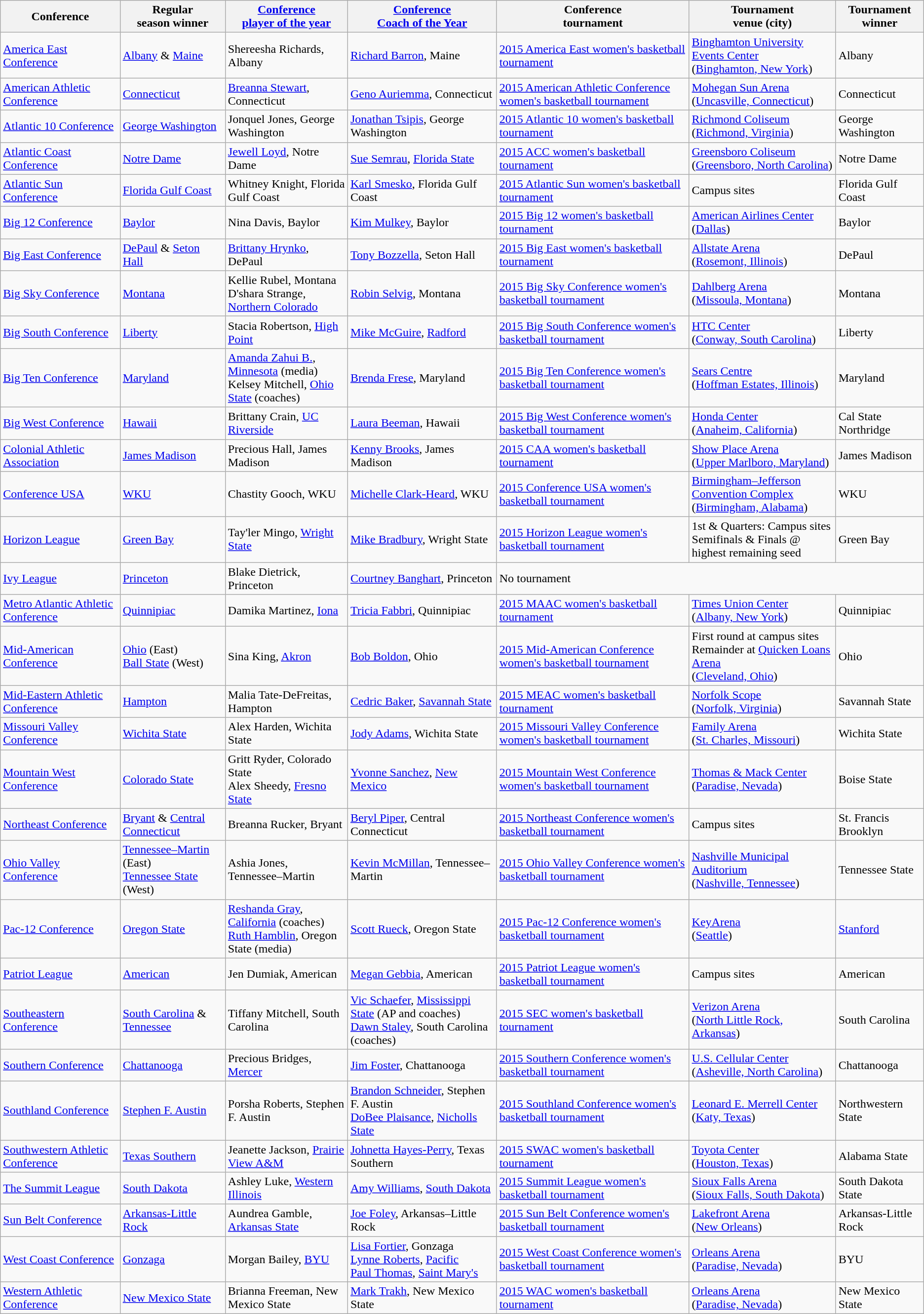<table class="wikitable">
<tr>
<th>Conference</th>
<th>Regular <br> season winner</th>
<th><a href='#'>Conference <br> player of the year</a></th>
<th><a href='#'>Conference <br> Coach of the Year</a></th>
<th>Conference <br> tournament</th>
<th>Tournament <br> venue (city)</th>
<th>Tournament <br> winner</th>
</tr>
<tr>
<td><a href='#'>America East Conference</a></td>
<td><a href='#'>Albany</a> & <a href='#'>Maine</a></td>
<td>Shereesha Richards, Albany</td>
<td><a href='#'>Richard Barron</a>, Maine</td>
<td><a href='#'>2015 America East women's basketball tournament</a></td>
<td><a href='#'>Binghamton University Events Center</a> <br> (<a href='#'>Binghamton, New York</a>)</td>
<td>Albany</td>
</tr>
<tr>
<td><a href='#'>American Athletic Conference</a></td>
<td><a href='#'>Connecticut</a></td>
<td><a href='#'>Breanna Stewart</a>, Connecticut</td>
<td><a href='#'>Geno Auriemma</a>, Connecticut</td>
<td><a href='#'>2015 American Athletic Conference women's basketball tournament</a></td>
<td><a href='#'>Mohegan Sun Arena</a><br>(<a href='#'>Uncasville, Connecticut</a>)</td>
<td>Connecticut</td>
</tr>
<tr>
<td><a href='#'>Atlantic 10 Conference</a></td>
<td><a href='#'>George Washington</a></td>
<td>Jonquel Jones, George Washington</td>
<td><a href='#'>Jonathan Tsipis</a>, George Washington</td>
<td><a href='#'>2015 Atlantic 10 women's basketball tournament</a></td>
<td><a href='#'>Richmond Coliseum</a><br>(<a href='#'>Richmond, Virginia</a>)</td>
<td>George Washington</td>
</tr>
<tr>
<td><a href='#'>Atlantic Coast Conference</a></td>
<td><a href='#'>Notre Dame</a></td>
<td><a href='#'>Jewell Loyd</a>, Notre Dame</td>
<td><a href='#'>Sue Semrau</a>, <a href='#'>Florida State</a></td>
<td><a href='#'>2015 ACC women's basketball tournament</a></td>
<td><a href='#'>Greensboro Coliseum</a><br>(<a href='#'>Greensboro, North Carolina</a>)</td>
<td>Notre Dame</td>
</tr>
<tr>
<td><a href='#'>Atlantic Sun Conference</a></td>
<td><a href='#'>Florida Gulf Coast</a></td>
<td>Whitney Knight, Florida Gulf Coast</td>
<td><a href='#'>Karl Smesko</a>, Florida Gulf Coast</td>
<td><a href='#'>2015 Atlantic Sun women's basketball tournament</a></td>
<td>Campus sites</td>
<td>Florida Gulf Coast</td>
</tr>
<tr>
<td><a href='#'>Big 12 Conference</a></td>
<td><a href='#'>Baylor</a></td>
<td>Nina Davis, Baylor</td>
<td><a href='#'>Kim Mulkey</a>, Baylor</td>
<td><a href='#'>2015 Big 12 women's basketball tournament</a></td>
<td><a href='#'>American Airlines Center</a><br>(<a href='#'>Dallas</a>)</td>
<td>Baylor</td>
</tr>
<tr>
<td><a href='#'>Big East Conference</a></td>
<td><a href='#'>DePaul</a> & <a href='#'>Seton Hall</a></td>
<td><a href='#'>Brittany Hrynko</a>, DePaul</td>
<td><a href='#'>Tony Bozzella</a>, Seton Hall</td>
<td><a href='#'>2015 Big East women's basketball tournament</a></td>
<td><a href='#'>Allstate Arena</a><br>(<a href='#'>Rosemont, Illinois</a>)</td>
<td>DePaul</td>
</tr>
<tr>
<td><a href='#'>Big Sky Conference</a></td>
<td><a href='#'>Montana</a></td>
<td>Kellie Rubel, Montana<br>D'shara Strange, <a href='#'>Northern Colorado</a></td>
<td><a href='#'>Robin Selvig</a>, Montana</td>
<td><a href='#'>2015 Big Sky Conference women's basketball tournament</a></td>
<td><a href='#'>Dahlberg Arena</a> <br> (<a href='#'>Missoula, Montana</a>)</td>
<td>Montana</td>
</tr>
<tr>
<td><a href='#'>Big South Conference</a></td>
<td><a href='#'>Liberty</a></td>
<td>Stacia Robertson, <a href='#'>High Point</a></td>
<td><a href='#'>Mike McGuire</a>, <a href='#'>Radford</a></td>
<td><a href='#'>2015 Big South Conference women's basketball tournament</a></td>
<td><a href='#'>HTC Center</a><br>(<a href='#'>Conway, South Carolina</a>)</td>
<td>Liberty</td>
</tr>
<tr>
<td><a href='#'>Big Ten Conference</a></td>
<td><a href='#'>Maryland</a></td>
<td><a href='#'>Amanda Zahui B.</a>, <a href='#'>Minnesota</a> (media)<br>Kelsey Mitchell, <a href='#'>Ohio State</a> (coaches)</td>
<td><a href='#'>Brenda Frese</a>, Maryland</td>
<td><a href='#'>2015 Big Ten Conference women's basketball tournament</a></td>
<td><a href='#'>Sears Centre</a><br>(<a href='#'>Hoffman Estates, Illinois</a>)</td>
<td>Maryland</td>
</tr>
<tr>
<td><a href='#'>Big West Conference</a></td>
<td><a href='#'>Hawaii</a></td>
<td>Brittany Crain, <a href='#'>UC Riverside</a></td>
<td><a href='#'>Laura Beeman</a>, Hawaii</td>
<td><a href='#'>2015 Big West Conference women's basketball tournament</a></td>
<td><a href='#'>Honda Center</a><br>(<a href='#'>Anaheim, California</a>)</td>
<td>Cal State Northridge</td>
</tr>
<tr>
<td><a href='#'>Colonial Athletic Association</a></td>
<td><a href='#'>James Madison</a></td>
<td>Precious Hall, James Madison</td>
<td><a href='#'>Kenny Brooks</a>, James Madison</td>
<td><a href='#'>2015 CAA women's basketball tournament</a></td>
<td><a href='#'>Show Place Arena</a><br>(<a href='#'>Upper Marlboro, Maryland</a>)</td>
<td>James Madison</td>
</tr>
<tr>
<td><a href='#'>Conference USA</a></td>
<td><a href='#'>WKU</a></td>
<td>Chastity Gooch, WKU</td>
<td><a href='#'>Michelle Clark-Heard</a>, WKU</td>
<td><a href='#'>2015 Conference USA women's basketball tournament</a></td>
<td><a href='#'>Birmingham–Jefferson Convention Complex</a><br>(<a href='#'>Birmingham, Alabama</a>)</td>
<td>WKU</td>
</tr>
<tr>
<td><a href='#'>Horizon League</a></td>
<td><a href='#'>Green Bay</a></td>
<td>Tay'ler Mingo, <a href='#'>Wright State</a></td>
<td><a href='#'>Mike Bradbury</a>, Wright State</td>
<td><a href='#'>2015 Horizon League women's basketball tournament</a></td>
<td>1st & Quarters: Campus sites<br>Semifinals & Finals @ highest remaining seed</td>
<td>Green Bay</td>
</tr>
<tr>
<td><a href='#'>Ivy League</a></td>
<td><a href='#'>Princeton</a></td>
<td>Blake Dietrick, Princeton</td>
<td><a href='#'>Courtney Banghart</a>, Princeton</td>
<td colspan=3>No tournament</td>
</tr>
<tr>
<td><a href='#'>Metro Atlantic Athletic Conference</a></td>
<td><a href='#'>Quinnipiac</a></td>
<td>Damika Martinez, <a href='#'>Iona</a></td>
<td><a href='#'>Tricia Fabbri</a>, Quinnipiac</td>
<td><a href='#'>2015 MAAC women's basketball tournament</a></td>
<td><a href='#'>Times Union Center</a><br>(<a href='#'>Albany, New York</a>)</td>
<td>Quinnipiac</td>
</tr>
<tr>
<td><a href='#'>Mid-American Conference</a></td>
<td><a href='#'>Ohio</a> (East) <br> <a href='#'>Ball State</a> (West)</td>
<td>Sina King, <a href='#'>Akron</a></td>
<td><a href='#'>Bob Boldon</a>, Ohio</td>
<td><a href='#'>2015 Mid-American Conference women's basketball tournament</a></td>
<td>First round at campus sites<br> Remainder at <a href='#'>Quicken Loans Arena</a><br>(<a href='#'>Cleveland, Ohio</a>)</td>
<td>Ohio</td>
</tr>
<tr>
<td><a href='#'>Mid-Eastern Athletic Conference</a></td>
<td><a href='#'>Hampton</a></td>
<td>Malia Tate-DeFreitas, Hampton</td>
<td><a href='#'>Cedric Baker</a>, <a href='#'>Savannah State</a></td>
<td><a href='#'>2015 MEAC women's basketball tournament</a></td>
<td><a href='#'>Norfolk Scope</a><br>(<a href='#'>Norfolk, Virginia</a>)</td>
<td>Savannah State</td>
</tr>
<tr>
<td><a href='#'>Missouri Valley Conference</a></td>
<td><a href='#'>Wichita State</a></td>
<td>Alex Harden, Wichita State</td>
<td><a href='#'>Jody Adams</a>, Wichita State</td>
<td><a href='#'>2015 Missouri Valley Conference women's basketball tournament</a></td>
<td><a href='#'>Family Arena</a><br>(<a href='#'>St. Charles, Missouri</a>)</td>
<td>Wichita State</td>
</tr>
<tr>
<td><a href='#'>Mountain West Conference</a></td>
<td><a href='#'>Colorado State</a></td>
<td>Gritt Ryder, Colorado State<br>Alex Sheedy, <a href='#'>Fresno State</a></td>
<td><a href='#'>Yvonne Sanchez</a>, <a href='#'>New Mexico</a></td>
<td><a href='#'>2015 Mountain West Conference women's basketball tournament</a></td>
<td><a href='#'>Thomas & Mack Center</a><br>(<a href='#'>Paradise, Nevada</a>)</td>
<td>Boise State</td>
</tr>
<tr>
<td><a href='#'>Northeast Conference</a></td>
<td><a href='#'>Bryant</a> & <a href='#'>Central Connecticut</a></td>
<td>Breanna Rucker, Bryant</td>
<td><a href='#'>Beryl Piper</a>, Central Connecticut</td>
<td><a href='#'>2015 Northeast Conference women's basketball tournament</a></td>
<td>Campus sites</td>
<td>St. Francis Brooklyn</td>
</tr>
<tr>
<td><a href='#'>Ohio Valley Conference</a></td>
<td><a href='#'>Tennessee–Martin</a> (East) <br> <a href='#'>Tennessee State</a> (West)</td>
<td>Ashia Jones, Tennessee–Martin</td>
<td><a href='#'>Kevin McMillan</a>, Tennessee–Martin</td>
<td><a href='#'>2015 Ohio Valley Conference women's basketball tournament</a></td>
<td><a href='#'>Nashville Municipal Auditorium</a><br>(<a href='#'>Nashville, Tennessee</a>)</td>
<td>Tennessee State</td>
</tr>
<tr>
<td><a href='#'>Pac-12 Conference</a></td>
<td><a href='#'>Oregon State</a></td>
<td><a href='#'>Reshanda Gray</a>, <a href='#'>California</a> (coaches)<br><a href='#'>Ruth Hamblin</a>, Oregon State (media)</td>
<td><a href='#'>Scott Rueck</a>, Oregon State</td>
<td><a href='#'>2015 Pac-12 Conference women's basketball tournament</a></td>
<td><a href='#'>KeyArena</a><br>(<a href='#'>Seattle</a>)</td>
<td><a href='#'>Stanford</a></td>
</tr>
<tr>
<td><a href='#'>Patriot League</a></td>
<td><a href='#'>American</a></td>
<td>Jen Dumiak, American</td>
<td><a href='#'>Megan Gebbia</a>, American</td>
<td><a href='#'>2015 Patriot League women's basketball tournament</a></td>
<td>Campus sites</td>
<td>American</td>
</tr>
<tr>
<td><a href='#'>Southeastern Conference</a></td>
<td><a href='#'>South Carolina</a> & <a href='#'>Tennessee</a></td>
<td>Tiffany Mitchell, South Carolina</td>
<td><a href='#'>Vic Schaefer</a>, <a href='#'>Mississippi State</a> (AP and coaches)<br><a href='#'>Dawn Staley</a>, South Carolina (coaches)</td>
<td><a href='#'>2015 SEC women's basketball tournament</a></td>
<td><a href='#'>Verizon Arena</a><br>(<a href='#'>North Little Rock, Arkansas</a>)</td>
<td>South Carolina</td>
</tr>
<tr>
<td><a href='#'>Southern Conference</a></td>
<td><a href='#'>Chattanooga</a></td>
<td>Precious Bridges, <a href='#'>Mercer</a></td>
<td><a href='#'>Jim Foster</a>, Chattanooga</td>
<td><a href='#'>2015 Southern Conference women's basketball tournament</a></td>
<td><a href='#'>U.S. Cellular Center</a><br>(<a href='#'>Asheville, North Carolina</a>)</td>
<td>Chattanooga</td>
</tr>
<tr>
<td><a href='#'>Southland Conference</a></td>
<td><a href='#'>Stephen F. Austin</a></td>
<td>Porsha Roberts, Stephen F. Austin</td>
<td><a href='#'>Brandon Schneider</a>, Stephen F. Austin<br><a href='#'>DoBee Plaisance</a>, <a href='#'>Nicholls State</a></td>
<td><a href='#'>2015 Southland Conference women's basketball tournament</a></td>
<td><a href='#'>Leonard E. Merrell Center</a><br>(<a href='#'>Katy, Texas</a>)</td>
<td>Northwestern State</td>
</tr>
<tr>
<td><a href='#'>Southwestern Athletic Conference</a></td>
<td><a href='#'>Texas Southern</a></td>
<td>Jeanette Jackson, <a href='#'>Prairie View A&M</a></td>
<td><a href='#'>Johnetta Hayes-Perry</a>, Texas Southern</td>
<td><a href='#'>2015 SWAC women's basketball tournament</a></td>
<td><a href='#'>Toyota Center</a><br>(<a href='#'>Houston, Texas</a>)</td>
<td>Alabama State</td>
</tr>
<tr>
<td><a href='#'>The Summit League</a></td>
<td><a href='#'>South Dakota</a></td>
<td>Ashley Luke, <a href='#'>Western Illinois</a></td>
<td><a href='#'>Amy Williams</a>, <a href='#'>South Dakota</a></td>
<td><a href='#'>2015 Summit League women's basketball tournament</a></td>
<td><a href='#'>Sioux Falls Arena</a><br>(<a href='#'>Sioux Falls, South Dakota</a>)</td>
<td>South Dakota State</td>
</tr>
<tr>
<td><a href='#'>Sun Belt Conference</a></td>
<td><a href='#'>Arkansas-Little Rock</a></td>
<td>Aundrea Gamble, <a href='#'>Arkansas State</a></td>
<td><a href='#'>Joe Foley</a>, Arkansas–Little Rock</td>
<td><a href='#'>2015 Sun Belt Conference women's basketball tournament</a></td>
<td><a href='#'>Lakefront Arena</a> <br> (<a href='#'>New Orleans</a>)</td>
<td>Arkansas-Little Rock</td>
</tr>
<tr>
<td><a href='#'>West Coast Conference</a></td>
<td><a href='#'>Gonzaga</a></td>
<td>Morgan Bailey, <a href='#'>BYU</a></td>
<td><a href='#'>Lisa Fortier</a>, Gonzaga<br><a href='#'>Lynne Roberts</a>, <a href='#'>Pacific</a><br><a href='#'>Paul Thomas</a>, <a href='#'>Saint Mary's</a></td>
<td><a href='#'>2015 West Coast Conference women's basketball tournament</a></td>
<td><a href='#'>Orleans Arena</a><br>(<a href='#'>Paradise, Nevada</a>)</td>
<td>BYU</td>
</tr>
<tr>
<td><a href='#'>Western Athletic Conference</a></td>
<td><a href='#'>New Mexico State</a></td>
<td>Brianna Freeman, New Mexico State</td>
<td><a href='#'>Mark Trakh</a>, New Mexico State</td>
<td><a href='#'>2015 WAC women's basketball tournament</a></td>
<td><a href='#'>Orleans Arena</a><br>(<a href='#'>Paradise, Nevada</a>)</td>
<td>New Mexico State</td>
</tr>
</table>
